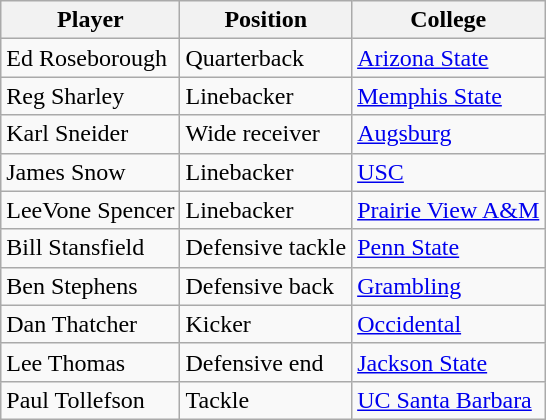<table class="wikitable">
<tr>
<th>Player</th>
<th>Position</th>
<th>College</th>
</tr>
<tr>
<td>Ed Roseborough</td>
<td>Quarterback</td>
<td><a href='#'>Arizona State</a></td>
</tr>
<tr>
<td>Reg Sharley</td>
<td>Linebacker</td>
<td><a href='#'>Memphis State</a></td>
</tr>
<tr>
<td>Karl Sneider</td>
<td>Wide receiver</td>
<td><a href='#'>Augsburg</a></td>
</tr>
<tr>
<td>James Snow</td>
<td>Linebacker</td>
<td><a href='#'>USC</a></td>
</tr>
<tr>
<td>LeeVone Spencer</td>
<td>Linebacker</td>
<td><a href='#'>Prairie View A&M</a></td>
</tr>
<tr>
<td>Bill Stansfield</td>
<td>Defensive tackle</td>
<td><a href='#'>Penn State</a></td>
</tr>
<tr>
<td>Ben Stephens</td>
<td>Defensive back</td>
<td><a href='#'>Grambling</a></td>
</tr>
<tr>
<td>Dan Thatcher</td>
<td>Kicker</td>
<td><a href='#'>Occidental</a></td>
</tr>
<tr>
<td>Lee Thomas</td>
<td>Defensive end</td>
<td><a href='#'>Jackson State</a></td>
</tr>
<tr>
<td>Paul Tollefson</td>
<td>Tackle</td>
<td><a href='#'>UC Santa Barbara</a></td>
</tr>
</table>
